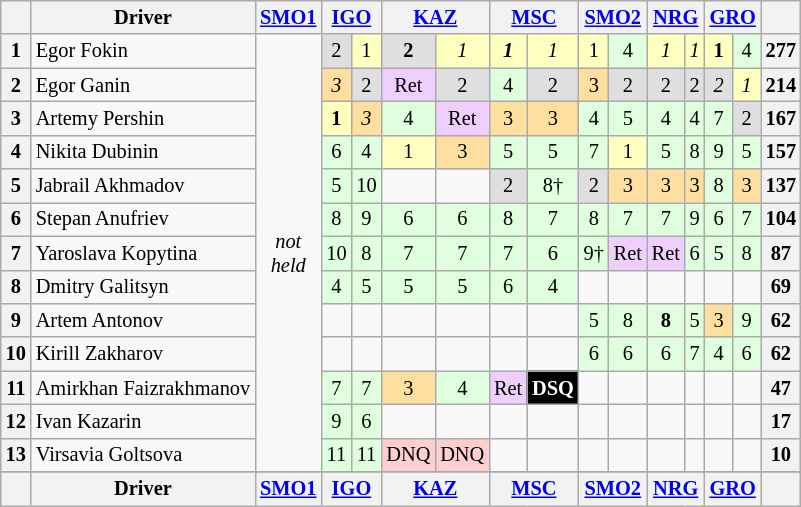<table align=left| class="wikitable" style="font-size: 85%; text-align: center">
<tr valign="top">
<th valign="middle"></th>
<th valign="middle">Driver</th>
<th colspan=2><a href='#'>SMO1</a></th>
<th colspan=2><a href='#'>IGO</a></th>
<th colspan=2><a href='#'>KAZ</a></th>
<th colspan=2><a href='#'>MSC</a></th>
<th colspan=2><a href='#'>SMO2</a></th>
<th colspan=2><a href='#'>NRG</a></th>
<th colspan=2><a href='#'>GRO</a></th>
<th valign="middle"></th>
</tr>
<tr>
<th>1</th>
<td align="left">Egor Fokin</td>
<td rowspan="13" colspan="2"><em>not<br>held</em></td>
<td style="background:#dfdfdf;">2</td>
<td style="background:#ffffbf;">1</td>
<td style="background:#dfdfdf;"><strong>2</strong></td>
<td style="background:#ffffbf;"><em>1</em></td>
<td style="background:#ffffbf;"><strong><em>1</em></strong></td>
<td style="background:#ffffbf;"><em>1</em></td>
<td style="background:#ffffbf;">1</td>
<td style="background:#dfffdf;">4</td>
<td style="background:#ffffbf;"><em>1</em></td>
<td style="background:#ffffbf;"><em>1</em></td>
<td style="background:#ffffbf;"><strong>1</strong></td>
<td style="background:#dfffdf;">4</td>
<th>277</th>
</tr>
<tr>
<th>2</th>
<td align="left">Egor Ganin</td>
<td style="background:#ffdf9f;"><em>3</em></td>
<td style="background:#dfdfdf;">2</td>
<td style="background:#efcfff;">Ret</td>
<td style="background:#dfdfdf;">2</td>
<td style="background:#dfffdf;">4</td>
<td style="background:#dfdfdf;">2</td>
<td style="background:#ffdf9f;">3</td>
<td style="background:#dfdfdf;">2</td>
<td style="background:#dfdfdf;">2</td>
<td style="background:#dfdfdf;">2</td>
<td style="background:#dfdfdf;"><em>2</em></td>
<td style="background:#ffffbf;"><em>1</em></td>
<th>214</th>
</tr>
<tr>
<th>3</th>
<td align="left">Artemy Pershin</td>
<td style="background:#ffffbf;"><strong>1</strong></td>
<td style="background:#ffdf9f;"><em>3</em></td>
<td style="background:#dfffdf;">4</td>
<td style="background:#efcfff;">Ret</td>
<td style="background:#ffdf9f;">3</td>
<td style="background:#ffdf9f;">3</td>
<td style="background:#dfffdf;">4</td>
<td style="background:#dfffdf;">5</td>
<td style="background:#dfffdf;">4</td>
<td style="background:#dfffdf;">4</td>
<td style="background:#dfffdf;">7</td>
<td style="background:#dfdfdf;">2</td>
<th>167</th>
</tr>
<tr>
<th>4</th>
<td align="left">Nikita Dubinin</td>
<td style="background:#dfffdf;">6</td>
<td style="background:#dfffdf;">4</td>
<td style="background:#ffffbf;">1</td>
<td style="background:#ffdf9f;">3</td>
<td style="background:#dfffdf;">5</td>
<td style="background:#dfffdf;">5</td>
<td style="background:#dfffdf;">7</td>
<td style="background:#ffffbf;">1</td>
<td style="background:#dfffdf;">5</td>
<td style="background:#dfffdf;">8</td>
<td style="background:#dfffdf;">9</td>
<td style="background:#dfffdf;">5</td>
<th>157</th>
</tr>
<tr>
<th>5</th>
<td align="left">Jabrail Akhmadov</td>
<td style="background:#dfffdf;">5</td>
<td style="background:#dfffdf;">10</td>
<td></td>
<td></td>
<td style="background:#dfdfdf;">2</td>
<td style="background:#dfffdf;">8†</td>
<td style="background:#dfdfdf;">2</td>
<td style="background:#ffdf9f;">3</td>
<td style="background:#ffdf9f;">3</td>
<td style="background:#ffdf9f;">3</td>
<td style="background:#dfffdf;">8</td>
<td style="background:#ffdf9f;">3</td>
<th>137</th>
</tr>
<tr>
<th>6</th>
<td align="left">Stepan Anufriev</td>
<td style="background:#dfffdf;">8</td>
<td style="background:#dfffdf;">9</td>
<td style="background:#dfffdf;">6</td>
<td style="background:#dfffdf;">6</td>
<td style="background:#dfffdf;">8</td>
<td style="background:#dfffdf;">7</td>
<td style="background:#dfffdf;">8</td>
<td style="background:#dfffdf;">7</td>
<td style="background:#dfffdf;">7</td>
<td style="background:#dfffdf;">9</td>
<td style="background:#dfffdf;">6</td>
<td style="background:#dfffdf;">7</td>
<th>104</th>
</tr>
<tr>
<th>7</th>
<td align="left">Yaroslava Kopytina</td>
<td style="background:#dfffdf;">10</td>
<td style="background:#dfffdf;">8</td>
<td style="background:#dfffdf;">7</td>
<td style="background:#dfffdf;">7</td>
<td style="background:#dfffdf;">7</td>
<td style="background:#dfffdf;">6</td>
<td style="background:#dfffdf;">9†</td>
<td style="background:#efcfff;">Ret</td>
<td style="background:#efcfff;">Ret</td>
<td style="background:#dfffdf;">6</td>
<td style="background:#dfffdf;">5</td>
<td style="background:#dfffdf;">8</td>
<th>87</th>
</tr>
<tr>
<th>8</th>
<td align="left">Dmitry Galitsyn</td>
<td style="background:#dfffdf;">4</td>
<td style="background:#dfffdf;">5</td>
<td style="background:#dfffdf;">5</td>
<td style="background:#dfffdf;">5</td>
<td style="background:#dfffdf;">6</td>
<td style="background:#dfffdf;">4</td>
<td></td>
<td></td>
<td></td>
<td></td>
<td></td>
<td></td>
<th>69</th>
</tr>
<tr>
<th>9</th>
<td align="left">Artem Antonov</td>
<td></td>
<td></td>
<td></td>
<td></td>
<td></td>
<td></td>
<td style="background:#dfffdf;">5</td>
<td style="background:#dfffdf;">8</td>
<td style="background:#dfffdf;"><strong>8</strong></td>
<td style="background:#dfffdf;">5</td>
<td style="background:#ffdf9f;">3</td>
<td style="background:#dfffdf;">9</td>
<th>62</th>
</tr>
<tr>
<th>10</th>
<td align="left">Kirill Zakharov</td>
<td></td>
<td></td>
<td></td>
<td></td>
<td></td>
<td></td>
<td style="background:#dfffdf;">6</td>
<td style="background:#dfffdf;">6</td>
<td style="background:#dfffdf;">6</td>
<td style="background:#dfffdf;">7</td>
<td style="background:#dfffdf;">4</td>
<td style="background:#dfffdf;">6</td>
<th>62</th>
</tr>
<tr>
<th>11</th>
<td align="left">Amirkhan Faizrakhmanov</td>
<td style="background:#dfffdf;">7</td>
<td style="background:#dfffdf;">7</td>
<td style="background:#ffdf9f;">3</td>
<td style="background:#dfffdf;">4</td>
<td style="background:#efcfff;">Ret</td>
<td style="background-color:#000000;color:white"><strong>DSQ</strong></td>
<td></td>
<td></td>
<td></td>
<td></td>
<td></td>
<td></td>
<th>47</th>
</tr>
<tr>
<th>12</th>
<td align="left">Ivan Kazarin</td>
<td style="background:#dfffdf;">9</td>
<td style="background:#dfffdf;">6</td>
<td></td>
<td></td>
<td></td>
<td></td>
<td></td>
<td></td>
<td></td>
<td></td>
<td></td>
<td></td>
<th>17</th>
</tr>
<tr>
<th>13</th>
<td align="left">Virsavia Goltsova</td>
<td style="background:#dfffdf;">11</td>
<td style="background:#dfffdf;">11</td>
<td style="background:#ffcfcf;">DNQ</td>
<td style="background:#ffcfcf;">DNQ</td>
<td></td>
<td></td>
<td></td>
<td></td>
<td></td>
<td></td>
<td></td>
<td></td>
<th>10</th>
</tr>
<tr>
</tr>
<tr valign="top">
<th valign="middle"></th>
<th valign="middle">Driver</th>
<th colspan=2><a href='#'>SMO1</a></th>
<th colspan=2><a href='#'>IGO</a></th>
<th colspan=2><a href='#'>KAZ</a></th>
<th colspan=2><a href='#'>MSC</a></th>
<th colspan=2><a href='#'>SMO2</a></th>
<th colspan=2><a href='#'>NRG</a></th>
<th colspan=2><a href='#'>GRO</a></th>
<th valign="middle"></th>
</tr>
</table>
